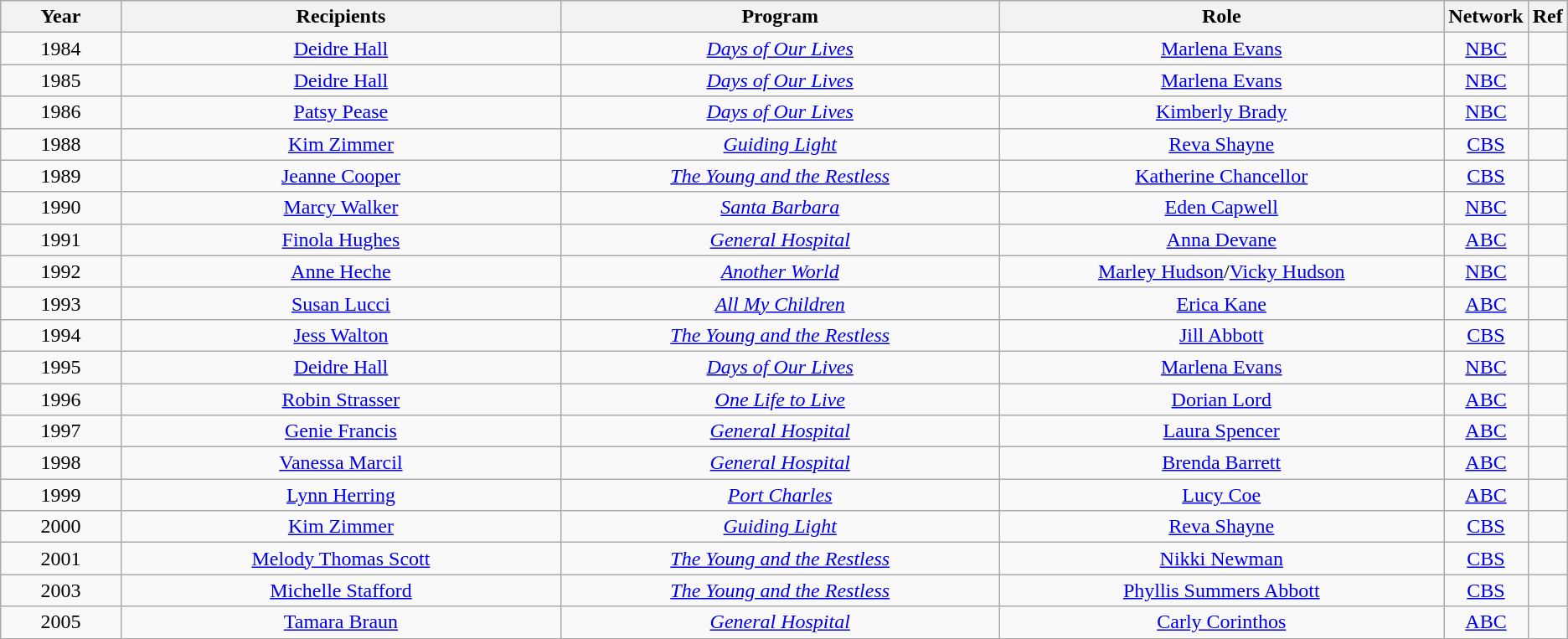<table class="wikitable sortable" style="text-align: center">
<tr>
<th width="100">Year</th>
<th width="400">Recipients</th>
<th width="400">Program</th>
<th width="400">Role</th>
<th width="40">Network</th>
<th width="4"' class="unsortable">Ref</th>
</tr>
<tr>
<td>1984</td>
<td><a href='#'>Deidre Hall</a></td>
<td><em><a href='#'>Days of Our Lives</a></em></td>
<td><a href='#'>Marlena Evans</a></td>
<td><a href='#'>NBC</a></td>
<td></td>
</tr>
<tr>
<td>1985</td>
<td><a href='#'>Deidre Hall</a></td>
<td><em><a href='#'>Days of Our Lives</a></em></td>
<td><a href='#'>Marlena Evans</a></td>
<td><a href='#'>NBC</a></td>
<td></td>
</tr>
<tr>
<td>1986</td>
<td><a href='#'>Patsy Pease</a></td>
<td><em><a href='#'>Days of Our Lives</a></em></td>
<td><a href='#'>Kimberly Brady</a></td>
<td><a href='#'>NBC</a></td>
<td></td>
</tr>
<tr>
<td>1988</td>
<td><a href='#'>Kim Zimmer</a></td>
<td><em><a href='#'>Guiding Light</a></em></td>
<td><a href='#'>Reva Shayne</a></td>
<td><a href='#'>CBS</a></td>
<td></td>
</tr>
<tr>
<td>1989</td>
<td><a href='#'>Jeanne Cooper</a></td>
<td><em><a href='#'>The Young and the Restless</a></em></td>
<td><a href='#'>Katherine Chancellor</a></td>
<td><a href='#'>CBS</a></td>
<td></td>
</tr>
<tr>
<td>1990</td>
<td><a href='#'>Marcy Walker</a></td>
<td><em><a href='#'>Santa Barbara</a></em></td>
<td><a href='#'>Eden Capwell</a></td>
<td><a href='#'>NBC</a></td>
<td></td>
</tr>
<tr>
<td>1991</td>
<td><a href='#'>Finola Hughes</a></td>
<td><em><a href='#'>General Hospital</a></em></td>
<td><a href='#'>Anna Devane</a></td>
<td><a href='#'>ABC</a></td>
<td></td>
</tr>
<tr>
<td>1992</td>
<td><a href='#'>Anne Heche</a></td>
<td><em><a href='#'>Another World</a></em></td>
<td><a href='#'>Marley Hudson</a>/<a href='#'>Vicky Hudson</a></td>
<td><a href='#'>NBC</a></td>
<td></td>
</tr>
<tr>
<td>1993</td>
<td><a href='#'>Susan Lucci</a></td>
<td><em><a href='#'>All My Children</a></em></td>
<td><a href='#'>Erica Kane</a></td>
<td><a href='#'>ABC</a></td>
<td></td>
</tr>
<tr>
<td>1994</td>
<td><a href='#'>Jess Walton</a></td>
<td><em><a href='#'>The Young and the Restless</a></em></td>
<td><a href='#'>Jill Abbott</a></td>
<td><a href='#'>CBS</a></td>
<td></td>
</tr>
<tr>
<td>1995</td>
<td><a href='#'>Deidre Hall</a></td>
<td><em><a href='#'>Days of Our Lives</a></em></td>
<td><a href='#'>Marlena Evans</a></td>
<td><a href='#'>NBC</a></td>
<td></td>
</tr>
<tr>
<td>1996</td>
<td><a href='#'>Robin Strasser</a></td>
<td><em><a href='#'>One Life to Live</a></em></td>
<td><a href='#'>Dorian Lord</a></td>
<td><a href='#'>ABC</a></td>
<td></td>
</tr>
<tr>
<td>1997</td>
<td><a href='#'>Genie Francis</a></td>
<td><em><a href='#'>General Hospital</a></em></td>
<td><a href='#'>Laura Spencer</a></td>
<td><a href='#'>ABC</a></td>
<td></td>
</tr>
<tr>
<td>1998</td>
<td><a href='#'>Vanessa Marcil</a></td>
<td><em><a href='#'>General Hospital</a></em></td>
<td><a href='#'>Brenda Barrett</a></td>
<td><a href='#'>ABC</a></td>
<td></td>
</tr>
<tr>
<td>1999</td>
<td><a href='#'>Lynn Herring</a></td>
<td><em><a href='#'>Port Charles</a></em></td>
<td><a href='#'>Lucy Coe</a></td>
<td><a href='#'>ABC</a></td>
<td></td>
</tr>
<tr>
<td>2000</td>
<td><a href='#'>Kim Zimmer</a></td>
<td><em><a href='#'>Guiding Light</a></em></td>
<td><a href='#'>Reva Shayne</a></td>
<td><a href='#'>CBS</a></td>
<td></td>
</tr>
<tr>
<td>2001</td>
<td><a href='#'>Melody Thomas Scott</a></td>
<td><em><a href='#'>The Young and the Restless</a></em></td>
<td><a href='#'>Nikki Newman</a></td>
<td><a href='#'>CBS</a></td>
<td></td>
</tr>
<tr>
<td>2003</td>
<td><a href='#'>Michelle Stafford</a></td>
<td><em><a href='#'>The Young and the Restless</a></em></td>
<td><a href='#'>Phyllis Summers Abbott</a></td>
<td><a href='#'>CBS</a></td>
<td></td>
</tr>
<tr>
<td>2005</td>
<td><a href='#'>Tamara Braun</a></td>
<td><em><a href='#'>General Hospital</a></em></td>
<td><a href='#'>Carly Corinthos</a></td>
<td><a href='#'>ABC</a></td>
<td></td>
</tr>
</table>
